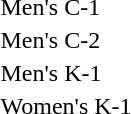<table>
<tr valign="top">
<td>Men's C-1<br></td>
<td></td>
<td></td>
<td></td>
</tr>
<tr valign="top">
<td>Men's C-2<br></td>
<td></td>
<td></td>
<td></td>
</tr>
<tr valign="top">
<td>Men's K-1<br></td>
<td></td>
<td></td>
<td></td>
</tr>
<tr valign="top">
<td>Women's K-1<br></td>
<td></td>
<td></td>
<td></td>
</tr>
</table>
